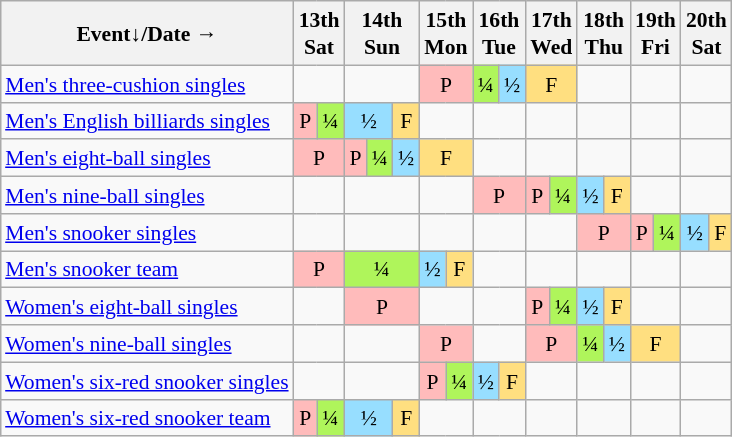<table class="wikitable" style="margin:0.5em auto; font-size:90%; line-height:1.25em; text-align:center">
<tr>
<th>Event↓/Date →</th>
<th colspan=2>13th<br>Sat</th>
<th colspan=3>14th<br>Sun</th>
<th colspan=2>15th<br>Mon</th>
<th colspan=2>16th<br>Tue</th>
<th colspan=2>17th<br>Wed</th>
<th colspan=2>18th<br>Thu</th>
<th colspan=2>19th<br>Fri</th>
<th colspan=2>20th<br>Sat</th>
</tr>
<tr>
<td align="left"><a href='#'>Men's three-cushion singles</a></td>
<td colspan=2></td>
<td colspan=3></td>
<td colspan=2 bgcolor="#FFBBBB">P</td>
<td bgcolor="#AFF55B">¼</td>
<td bgcolor="#97DEFF">½</td>
<td colspan=2 bgcolor="#FFDF80">F</td>
<td colspan=2></td>
<td colspan=2></td>
<td colspan=2></td>
</tr>
<tr>
<td align="left"><a href='#'>Men's English billiards singles</a></td>
<td bgcolor="#FFBBBB">P</td>
<td bgcolor="#AFF55B">¼</td>
<td colspan=2 bgcolor="#97DEFF">½</td>
<td bgcolor="#FFDF80">F</td>
<td colspan=2></td>
<td colspan=2></td>
<td colspan=2></td>
<td colspan=2></td>
<td colspan=2></td>
<td colspan=2></td>
</tr>
<tr>
<td align="left"><a href='#'>Men's eight-ball singles</a></td>
<td colspan=2 bgcolor="#FFBBBB">P</td>
<td bgcolor="#FFBBBB">P</td>
<td bgcolor="#AFF55B">¼</td>
<td bgcolor="#97DEFF">½</td>
<td colspan=2 bgcolor="#FFDF80">F</td>
<td colspan=2></td>
<td colspan=2></td>
<td colspan=2></td>
<td colspan=2></td>
<td colspan=2></td>
</tr>
<tr>
<td align="left"><a href='#'>Men's nine-ball singles</a></td>
<td colspan=2></td>
<td colspan=3></td>
<td colspan=2></td>
<td colspan=2 bgcolor="#FFBBBB">P</td>
<td bgcolor="#FFBBBB">P</td>
<td bgcolor="#AFF55B">¼</td>
<td bgcolor="#97DEFF">½</td>
<td bgcolor="#FFDF80">F</td>
<td colspan=2></td>
<td colspan=2></td>
</tr>
<tr>
<td align="left"><a href='#'>Men's snooker singles</a></td>
<td colspan=2></td>
<td colspan=3></td>
<td colspan=2></td>
<td colspan=2></td>
<td colspan=2></td>
<td colspan=2 bgcolor="#FFBBBB">P</td>
<td bgcolor="#FFBBBB">P</td>
<td bgcolor="#AFF55B">¼</td>
<td bgcolor="#97DEFF">½</td>
<td bgcolor="#FFDF80">F</td>
</tr>
<tr>
<td align="left"><a href='#'>Men's snooker team</a></td>
<td colspan=2 bgcolor="#FFBBBB">P</td>
<td colspan=3 bgcolor="#AFF55B">¼</td>
<td bgcolor="#97DEFF">½</td>
<td bgcolor="#FFDF80">F</td>
<td colspan=2></td>
<td colspan=2></td>
<td colspan=2></td>
<td colspan=2></td>
<td colspan=2></td>
</tr>
<tr>
<td align="left"><a href='#'>Women's eight-ball singles</a></td>
<td colspan=2></td>
<td colspan=3 bgcolor="#FFBBBB">P</td>
<td colspan=2></td>
<td colspan=2></td>
<td bgcolor="#FFBBBB">P</td>
<td bgcolor="#AFF55B">¼</td>
<td bgcolor="#97DEFF">½</td>
<td bgcolor="#FFDF80">F</td>
<td colspan=2></td>
<td colspan=2></td>
</tr>
<tr>
<td align="left"><a href='#'>Women's nine-ball singles</a></td>
<td colspan=2></td>
<td colspan=3></td>
<td colspan=2 bgcolor="#FFBBBB">P</td>
<td colspan=2></td>
<td colspan=2 bgcolor="#FFBBBB">P</td>
<td bgcolor="#AFF55B">¼</td>
<td bgcolor="#97DEFF">½</td>
<td colspan=2 bgcolor="#FFDF80">F</td>
<td colspan=2></td>
</tr>
<tr>
<td align="left"><a href='#'>Women's six-red snooker singles</a></td>
<td colspan=2></td>
<td colspan=3></td>
<td bgcolor="#FFBBBB">P</td>
<td bgcolor="#AFF55B">¼</td>
<td bgcolor="#97DEFF">½</td>
<td bgcolor="#FFDF80">F</td>
<td colspan=2></td>
<td colspan=2></td>
<td colspan=2></td>
<td colspan=2></td>
</tr>
<tr>
<td align="left"><a href='#'>Women's six-red snooker team</a></td>
<td bgcolor="#FFBBBB">P</td>
<td bgcolor="#AFF55B">¼</td>
<td colspan=2 bgcolor="#97DEFF">½</td>
<td bgcolor="#FFDF80">F</td>
<td colspan=2></td>
<td colspan=2></td>
<td colspan=2></td>
<td colspan=2></td>
<td colspan=2></td>
<td colspan=2></td>
</tr>
</table>
